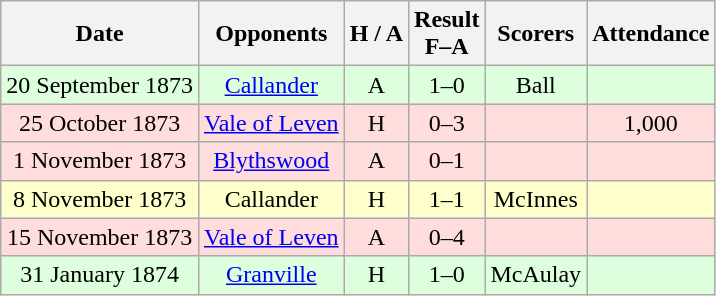<table class="wikitable" style="text-align:center">
<tr>
<th>Date</th>
<th>Opponents</th>
<th>H / A</th>
<th>Result<br>F–A</th>
<th>Scorers</th>
<th>Attendance</th>
</tr>
<tr bgcolor=#ddffdd>
<td>20 September 1873</td>
<td><a href='#'>Callander</a></td>
<td>A</td>
<td>1–0</td>
<td>Ball</td>
<td></td>
</tr>
<tr bgcolor=#ffdddd>
<td>25 October 1873</td>
<td><a href='#'>Vale of Leven</a></td>
<td>H</td>
<td>0–3</td>
<td></td>
<td>1,000</td>
</tr>
<tr bgcolor=#ffdddd>
<td>1 November 1873</td>
<td><a href='#'>Blythswood</a></td>
<td>A</td>
<td>0–1</td>
<td></td>
<td></td>
</tr>
<tr bgcolor=#ffffcc>
<td>8 November 1873</td>
<td>Callander</td>
<td>H</td>
<td>1–1</td>
<td>McInnes</td>
<td></td>
</tr>
<tr bgcolor=#ffdddd>
<td>15 November 1873</td>
<td><a href='#'>Vale of Leven</a></td>
<td>A</td>
<td>0–4</td>
<td></td>
<td></td>
</tr>
<tr bgcolor=#ddffdd>
<td>31 January 1874</td>
<td><a href='#'>Granville</a></td>
<td>H</td>
<td>1–0</td>
<td>McAulay</td>
<td></td>
</tr>
</table>
